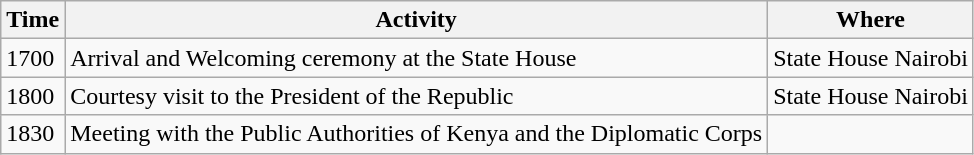<table class="wikitable">
<tr>
<th>Time</th>
<th>Activity</th>
<th>Where</th>
</tr>
<tr>
<td>1700</td>
<td>Arrival and Welcoming ceremony at the State House</td>
<td>State House Nairobi</td>
</tr>
<tr>
<td>1800</td>
<td>Courtesy visit to the President of the Republic</td>
<td>State House Nairobi</td>
</tr>
<tr>
<td>1830</td>
<td>Meeting with the Public Authorities of Kenya and the Diplomatic Corps</td>
<td></td>
</tr>
</table>
